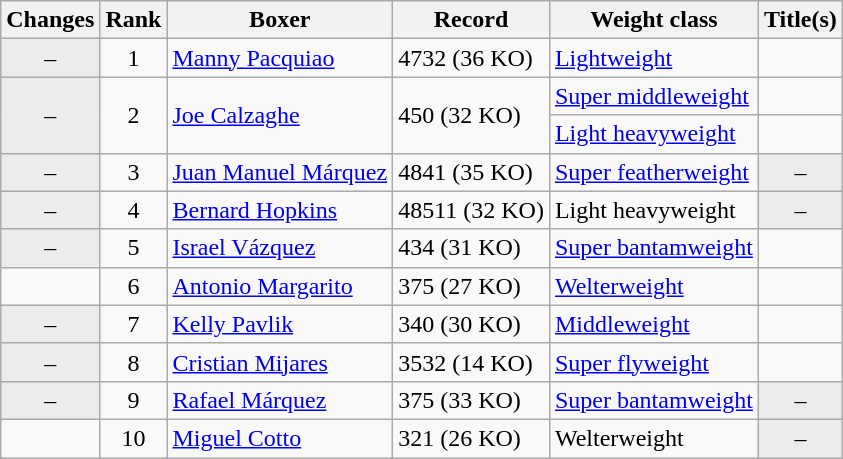<table class="wikitable ">
<tr>
<th>Changes</th>
<th>Rank</th>
<th>Boxer</th>
<th>Record</th>
<th>Weight class</th>
<th>Title(s)</th>
</tr>
<tr>
<td align=center bgcolor=#ECECEC>–</td>
<td align=center>1</td>
<td><a href='#'>Manny Pacquiao</a></td>
<td>4732 (36 KO)</td>
<td><a href='#'>Lightweight</a></td>
<td></td>
</tr>
<tr>
<td rowspan=2 align=center bgcolor=#ECECEC>–</td>
<td rowspan=2 align=center>2</td>
<td rowspan=2><a href='#'>Joe Calzaghe</a></td>
<td rowspan=2>450 (32 KO)</td>
<td><a href='#'>Super middleweight</a></td>
<td></td>
</tr>
<tr>
<td><a href='#'>Light heavyweight</a></td>
<td></td>
</tr>
<tr>
<td align=center bgcolor=#ECECEC>–</td>
<td align=center>3</td>
<td><a href='#'>Juan Manuel Márquez</a></td>
<td>4841 (35 KO)</td>
<td><a href='#'>Super featherweight</a></td>
<td align=center bgcolor=#ECECEC data-sort-value="Z">–</td>
</tr>
<tr>
<td align=center bgcolor=#ECECEC>–</td>
<td align=center>4</td>
<td><a href='#'>Bernard Hopkins</a></td>
<td>48511 (32 KO)</td>
<td>Light heavyweight</td>
<td align=center bgcolor=#ECECEC data-sort-value="Z">–</td>
</tr>
<tr>
<td align=center bgcolor=#ECECEC>–</td>
<td align=center>5</td>
<td><a href='#'>Israel Vázquez</a></td>
<td>434 (31 KO)</td>
<td><a href='#'>Super bantamweight</a></td>
<td></td>
</tr>
<tr>
<td align=center></td>
<td align=center>6</td>
<td><a href='#'>Antonio Margarito</a></td>
<td>375 (27 KO)</td>
<td><a href='#'>Welterweight</a></td>
<td></td>
</tr>
<tr>
<td align=center bgcolor=#ECECEC>–</td>
<td align=center>7</td>
<td><a href='#'>Kelly Pavlik</a></td>
<td>340 (30 KO)</td>
<td><a href='#'>Middleweight</a></td>
<td></td>
</tr>
<tr>
<td align=center bgcolor=#ECECEC>–</td>
<td align=center>8</td>
<td><a href='#'>Cristian Mijares</a></td>
<td>3532 (14 KO)</td>
<td><a href='#'>Super flyweight</a></td>
<td></td>
</tr>
<tr>
<td align=center bgcolor=#ECECEC>–</td>
<td align=center>9</td>
<td><a href='#'>Rafael Márquez</a></td>
<td>375 (33 KO)</td>
<td><a href='#'>Super bantamweight</a></td>
<td align=center bgcolor=#ECECEC data-sort-value="Z">–</td>
</tr>
<tr>
<td align=center></td>
<td align=center>10</td>
<td><a href='#'>Miguel Cotto</a></td>
<td>321 (26 KO)</td>
<td>Welterweight</td>
<td align=center bgcolor=#ECECEC data-sort-value="Z">–</td>
</tr>
</table>
